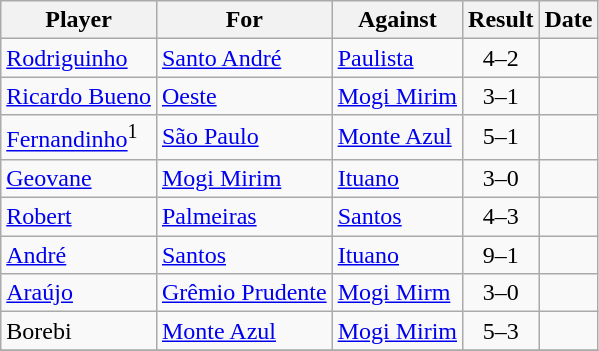<table class="wikitable sortable">
<tr>
<th>Player</th>
<th>For</th>
<th>Against</th>
<th style="text-align:center">Result</th>
<th>Date</th>
</tr>
<tr>
<td> <a href='#'>Rodriguinho</a></td>
<td><a href='#'>Santo André</a></td>
<td><a href='#'>Paulista</a></td>
<td style="text-align:center;">4–2</td>
<td></td>
</tr>
<tr>
<td> <a href='#'>Ricardo Bueno</a></td>
<td><a href='#'>Oeste</a></td>
<td><a href='#'>Mogi Mirim</a></td>
<td style="text-align:center;">3–1</td>
<td></td>
</tr>
<tr>
<td> <a href='#'>Fernandinho</a><sup>1</sup></td>
<td><a href='#'>São Paulo</a></td>
<td><a href='#'>Monte Azul</a></td>
<td style="text-align:center;">5–1</td>
<td></td>
</tr>
<tr>
<td> <a href='#'>Geovane</a></td>
<td><a href='#'>Mogi Mirim</a></td>
<td><a href='#'>Ituano</a></td>
<td style="text-align:center;">3–0</td>
<td></td>
</tr>
<tr>
<td> <a href='#'>Robert</a></td>
<td><a href='#'>Palmeiras</a></td>
<td><a href='#'>Santos</a></td>
<td style="text-align:center;">4–3</td>
<td></td>
</tr>
<tr>
<td> <a href='#'>André</a></td>
<td><a href='#'>Santos</a></td>
<td><a href='#'>Ituano</a></td>
<td style="text-align:center;">9–1</td>
<td></td>
</tr>
<tr>
<td> <a href='#'>Araújo</a></td>
<td><a href='#'>Grêmio Prudente</a></td>
<td><a href='#'>Mogi Mirm</a></td>
<td style="text-align:center;">3–0</td>
<td></td>
</tr>
<tr>
<td> Borebi</td>
<td><a href='#'>Monte Azul</a></td>
<td><a href='#'>Mogi Mirim</a></td>
<td style="text-align:center;">5–3</td>
<td></td>
</tr>
<tr>
</tr>
</table>
